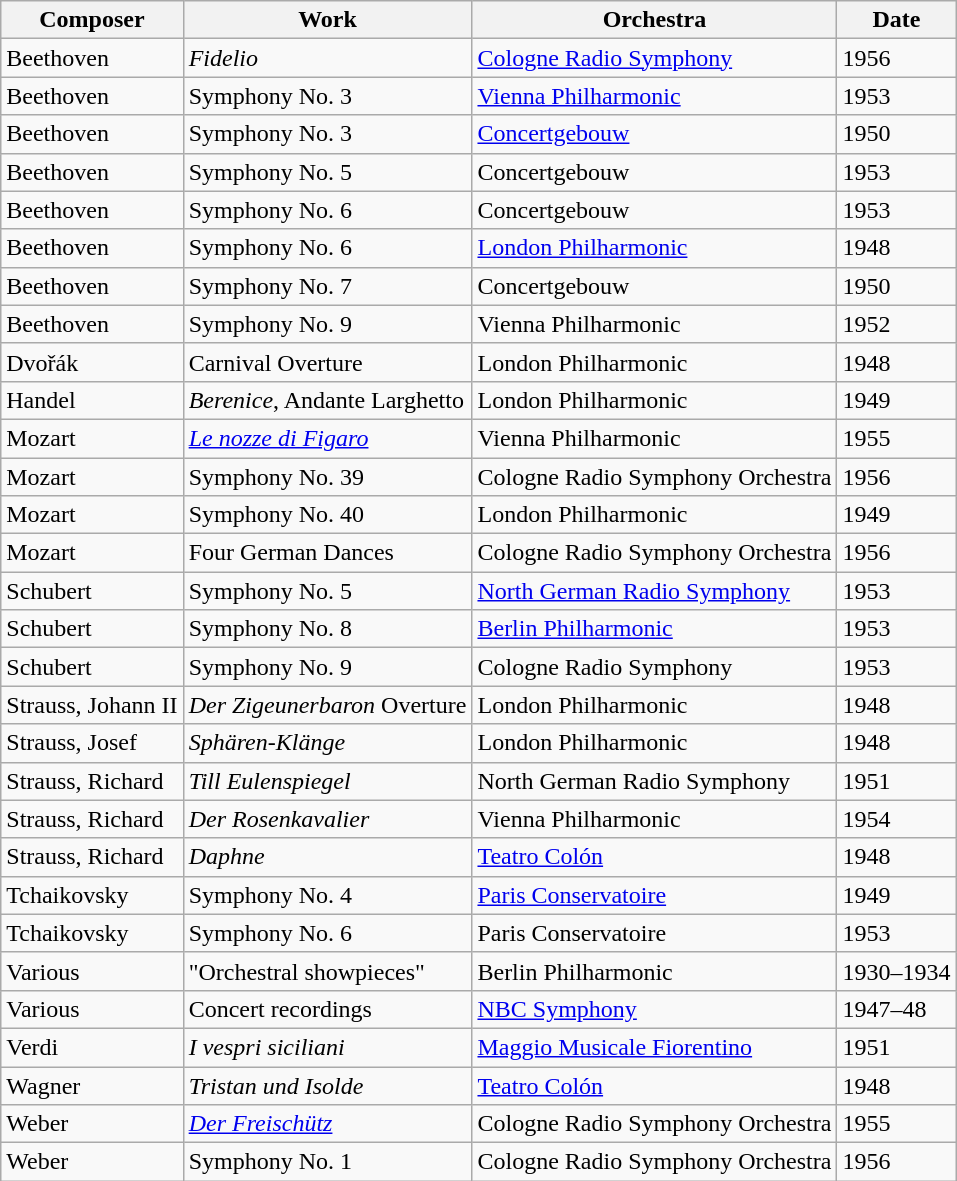<table class="wikitable sortable plainrowheaders" style="text-align: left; margin-right: 0;">
<tr>
<th scope="col">Composer</th>
<th scope="col">Work</th>
<th scope="col">Orchestra</th>
<th scope="col">Date</th>
</tr>
<tr>
<td>Beethoven</td>
<td><em>Fidelio</em></td>
<td><a href='#'>Cologne Radio Symphony</a></td>
<td>1956</td>
</tr>
<tr>
<td>Beethoven</td>
<td>Symphony No. 3</td>
<td><a href='#'>Vienna Philharmonic</a></td>
<td>1953</td>
</tr>
<tr>
<td>Beethoven</td>
<td>Symphony No. 3</td>
<td><a href='#'>Concertgebouw</a></td>
<td>1950</td>
</tr>
<tr>
<td>Beethoven</td>
<td>Symphony No. 5</td>
<td>Concertgebouw</td>
<td>1953</td>
</tr>
<tr>
<td>Beethoven</td>
<td>Symphony No. 6</td>
<td>Concertgebouw</td>
<td>1953</td>
</tr>
<tr>
<td>Beethoven</td>
<td>Symphony No. 6</td>
<td><a href='#'>London Philharmonic</a></td>
<td>1948</td>
</tr>
<tr>
<td>Beethoven</td>
<td>Symphony No. 7</td>
<td>Concertgebouw</td>
<td>1950</td>
</tr>
<tr>
<td>Beethoven</td>
<td>Symphony No. 9</td>
<td>Vienna Philharmonic</td>
<td>1952</td>
</tr>
<tr>
<td>Dvořák</td>
<td>Carnival Overture</td>
<td>London Philharmonic</td>
<td>1948</td>
</tr>
<tr>
<td>Handel</td>
<td><em>Berenice</em>, Andante Larghetto</td>
<td>London Philharmonic</td>
<td>1949</td>
</tr>
<tr>
<td>Mozart</td>
<td><a href='#'><em>Le nozze di Figaro</em></a></td>
<td>Vienna Philharmonic</td>
<td>1955</td>
</tr>
<tr>
<td>Mozart</td>
<td>Symphony No. 39</td>
<td>Cologne Radio Symphony Orchestra</td>
<td>1956</td>
</tr>
<tr>
<td>Mozart</td>
<td>Symphony No. 40</td>
<td>London Philharmonic</td>
<td>1949</td>
</tr>
<tr>
<td>Mozart</td>
<td>Four German Dances</td>
<td>Cologne Radio Symphony Orchestra</td>
<td>1956</td>
</tr>
<tr>
<td>Schubert</td>
<td>Symphony No. 5</td>
<td><a href='#'>North German Radio Symphony</a></td>
<td>1953</td>
</tr>
<tr>
<td>Schubert</td>
<td>Symphony No. 8</td>
<td><a href='#'>Berlin Philharmonic</a></td>
<td>1953</td>
</tr>
<tr>
<td>Schubert</td>
<td>Symphony No. 9</td>
<td>Cologne Radio Symphony</td>
<td>1953</td>
</tr>
<tr>
<td>Strauss, Johann II</td>
<td><em>Der Zigeunerbaron</em>  Overture</td>
<td>London Philharmonic</td>
<td>1948</td>
</tr>
<tr>
<td>Strauss, Josef</td>
<td><em>Sphären-Klänge</em></td>
<td>London Philharmonic</td>
<td>1948</td>
</tr>
<tr>
<td>Strauss, Richard</td>
<td><em>Till Eulenspiegel</em></td>
<td>North German Radio Symphony</td>
<td>1951</td>
</tr>
<tr>
<td>Strauss, Richard</td>
<td><em>Der Rosenkavalier</em></td>
<td>Vienna Philharmonic</td>
<td>1954</td>
</tr>
<tr>
<td>Strauss, Richard</td>
<td><em>Daphne</em></td>
<td><a href='#'>Teatro Colón</a></td>
<td>1948</td>
</tr>
<tr>
<td>Tchaikovsky</td>
<td>Symphony No. 4</td>
<td><a href='#'>Paris Conservatoire</a></td>
<td>1949</td>
</tr>
<tr>
<td>Tchaikovsky</td>
<td>Symphony No. 6</td>
<td>Paris Conservatoire</td>
<td>1953</td>
</tr>
<tr>
<td>Various</td>
<td>"Orchestral showpieces"</td>
<td>Berlin Philharmonic</td>
<td>1930–1934</td>
</tr>
<tr>
<td>Various</td>
<td>Concert recordings</td>
<td><a href='#'>NBC Symphony</a></td>
<td>1947–48</td>
</tr>
<tr>
<td>Verdi</td>
<td><em>I vespri siciliani</em></td>
<td><a href='#'>Maggio Musicale Fiorentino</a></td>
<td>1951</td>
</tr>
<tr>
<td>Wagner</td>
<td><em>Tristan und Isolde</em></td>
<td><a href='#'>Teatro Colón</a></td>
<td>1948</td>
</tr>
<tr>
<td>Weber</td>
<td><em><a href='#'>Der Freischütz</a></em></td>
<td>Cologne Radio Symphony Orchestra</td>
<td>1955</td>
</tr>
<tr>
<td>Weber</td>
<td>Symphony No. 1</td>
<td>Cologne Radio Symphony Orchestra</td>
<td>1956</td>
</tr>
</table>
